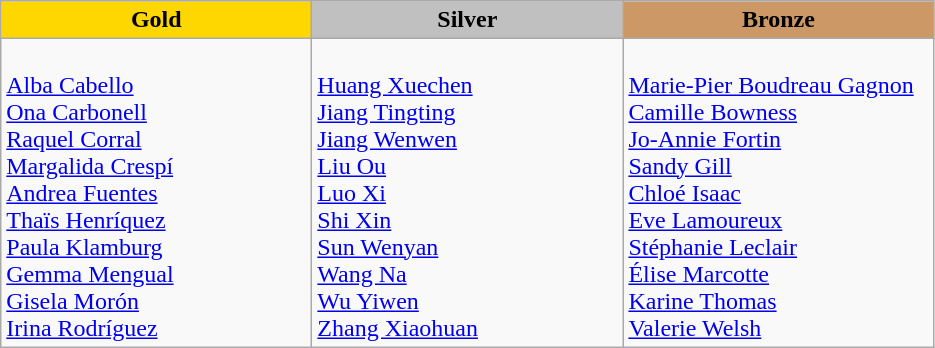<table class="wikitable" style="text-align:left">
<tr align="center">
<td width=200 bgcolor=gold><strong>Gold</strong></td>
<td width=200 bgcolor=silver><strong>Silver</strong></td>
<td width=200 bgcolor=CC9966><strong>Bronze</strong></td>
</tr>
<tr>
<td> <br> <a href='#'>Alba Cabello</a> <br> <a href='#'>Ona Carbonell</a> <br> <a href='#'>Raquel Corral</a> <br> <a href='#'>Margalida Crespí</a> <br> <a href='#'>Andrea Fuentes</a> <br> <a href='#'>Thaïs Henríquez</a> <br> <a href='#'>Paula Klamburg</a> <br> <a href='#'>Gemma Mengual</a> <br> <a href='#'>Gisela Morón</a> <br> <a href='#'>Irina Rodríguez</a></td>
<td> <br> <a href='#'>Huang Xuechen</a> <br> <a href='#'>Jiang Tingting</a> <br> <a href='#'>Jiang Wenwen</a> <br> <a href='#'>Liu Ou</a> <br> <a href='#'>Luo Xi</a> <br> <a href='#'>Shi Xin</a> <br> <a href='#'>Sun Wenyan</a> <br> <a href='#'>Wang Na</a> <br> <a href='#'>Wu Yiwen</a> <br> <a href='#'>Zhang Xiaohuan</a></td>
<td> <br> <a href='#'>Marie-Pier Boudreau Gagnon</a> <br> <a href='#'>Camille Bowness</a> <br> <a href='#'>Jo-Annie Fortin</a> <br> <a href='#'>Sandy Gill</a> <br> <a href='#'>Chloé Isaac</a> <br> <a href='#'>Eve Lamoureux</a> <br> <a href='#'>Stéphanie Leclair</a> <br> <a href='#'>Élise Marcotte</a> <br> <a href='#'>Karine Thomas</a> <br> <a href='#'>Valerie Welsh</a></td>
</tr>
</table>
